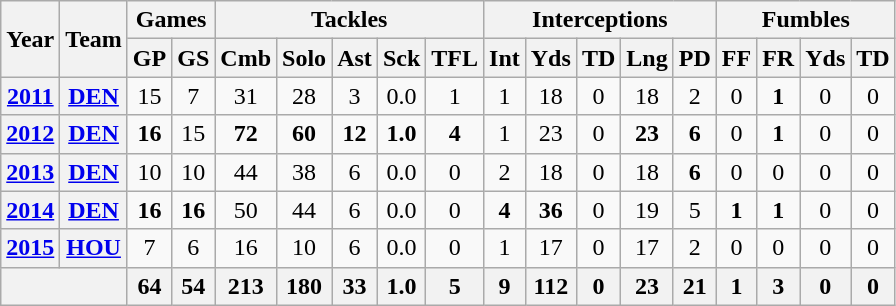<table class="wikitable" style="text-align:center">
<tr>
<th rowspan="2">Year</th>
<th rowspan="2">Team</th>
<th colspan="2">Games</th>
<th colspan="5">Tackles</th>
<th colspan="5">Interceptions</th>
<th colspan="4">Fumbles</th>
</tr>
<tr>
<th>GP</th>
<th>GS</th>
<th>Cmb</th>
<th>Solo</th>
<th>Ast</th>
<th>Sck</th>
<th>TFL</th>
<th>Int</th>
<th>Yds</th>
<th>TD</th>
<th>Lng</th>
<th>PD</th>
<th>FF</th>
<th>FR</th>
<th>Yds</th>
<th>TD</th>
</tr>
<tr>
<th><a href='#'>2011</a></th>
<th><a href='#'>DEN</a></th>
<td>15</td>
<td>7</td>
<td>31</td>
<td>28</td>
<td>3</td>
<td>0.0</td>
<td>1</td>
<td>1</td>
<td>18</td>
<td>0</td>
<td>18</td>
<td>2</td>
<td>0</td>
<td><strong>1</strong></td>
<td>0</td>
<td>0</td>
</tr>
<tr>
<th><a href='#'>2012</a></th>
<th><a href='#'>DEN</a></th>
<td><strong>16</strong></td>
<td>15</td>
<td><strong>72</strong></td>
<td><strong>60</strong></td>
<td><strong>12</strong></td>
<td><strong>1.0</strong></td>
<td><strong>4</strong></td>
<td>1</td>
<td>23</td>
<td>0</td>
<td><strong>23</strong></td>
<td><strong>6</strong></td>
<td>0</td>
<td><strong>1</strong></td>
<td>0</td>
<td>0</td>
</tr>
<tr>
<th><a href='#'>2013</a></th>
<th><a href='#'>DEN</a></th>
<td>10</td>
<td>10</td>
<td>44</td>
<td>38</td>
<td>6</td>
<td>0.0</td>
<td>0</td>
<td>2</td>
<td>18</td>
<td>0</td>
<td>18</td>
<td><strong>6</strong></td>
<td>0</td>
<td>0</td>
<td>0</td>
<td>0</td>
</tr>
<tr>
<th><a href='#'>2014</a></th>
<th><a href='#'>DEN</a></th>
<td><strong>16</strong></td>
<td><strong>16</strong></td>
<td>50</td>
<td>44</td>
<td>6</td>
<td>0.0</td>
<td>0</td>
<td><strong>4</strong></td>
<td><strong>36</strong></td>
<td>0</td>
<td>19</td>
<td>5</td>
<td><strong>1</strong></td>
<td><strong>1</strong></td>
<td>0</td>
<td>0</td>
</tr>
<tr>
<th><a href='#'>2015</a></th>
<th><a href='#'>HOU</a></th>
<td>7</td>
<td>6</td>
<td>16</td>
<td>10</td>
<td>6</td>
<td>0.0</td>
<td>0</td>
<td>1</td>
<td>17</td>
<td>0</td>
<td>17</td>
<td>2</td>
<td>0</td>
<td>0</td>
<td>0</td>
<td>0</td>
</tr>
<tr>
<th colspan="2"></th>
<th>64</th>
<th>54</th>
<th>213</th>
<th>180</th>
<th>33</th>
<th>1.0</th>
<th>5</th>
<th>9</th>
<th>112</th>
<th>0</th>
<th>23</th>
<th>21</th>
<th>1</th>
<th>3</th>
<th>0</th>
<th>0</th>
</tr>
</table>
